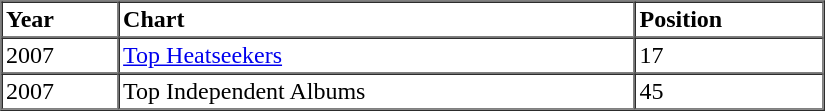<table border=1 cellspacing=0 cellpadding=2 width="550px">
<tr>
<th align="left">Year</th>
<th align="left">Chart</th>
<th align="left">Position</th>
</tr>
<tr>
<td align="left">2007</td>
<td align="left"><a href='#'>Top Heatseekers</a></td>
<td align="left">17</td>
</tr>
<tr>
<td align="left">2007</td>
<td align="left">Top Independent Albums</td>
<td align="left">45</td>
</tr>
<tr>
</tr>
</table>
